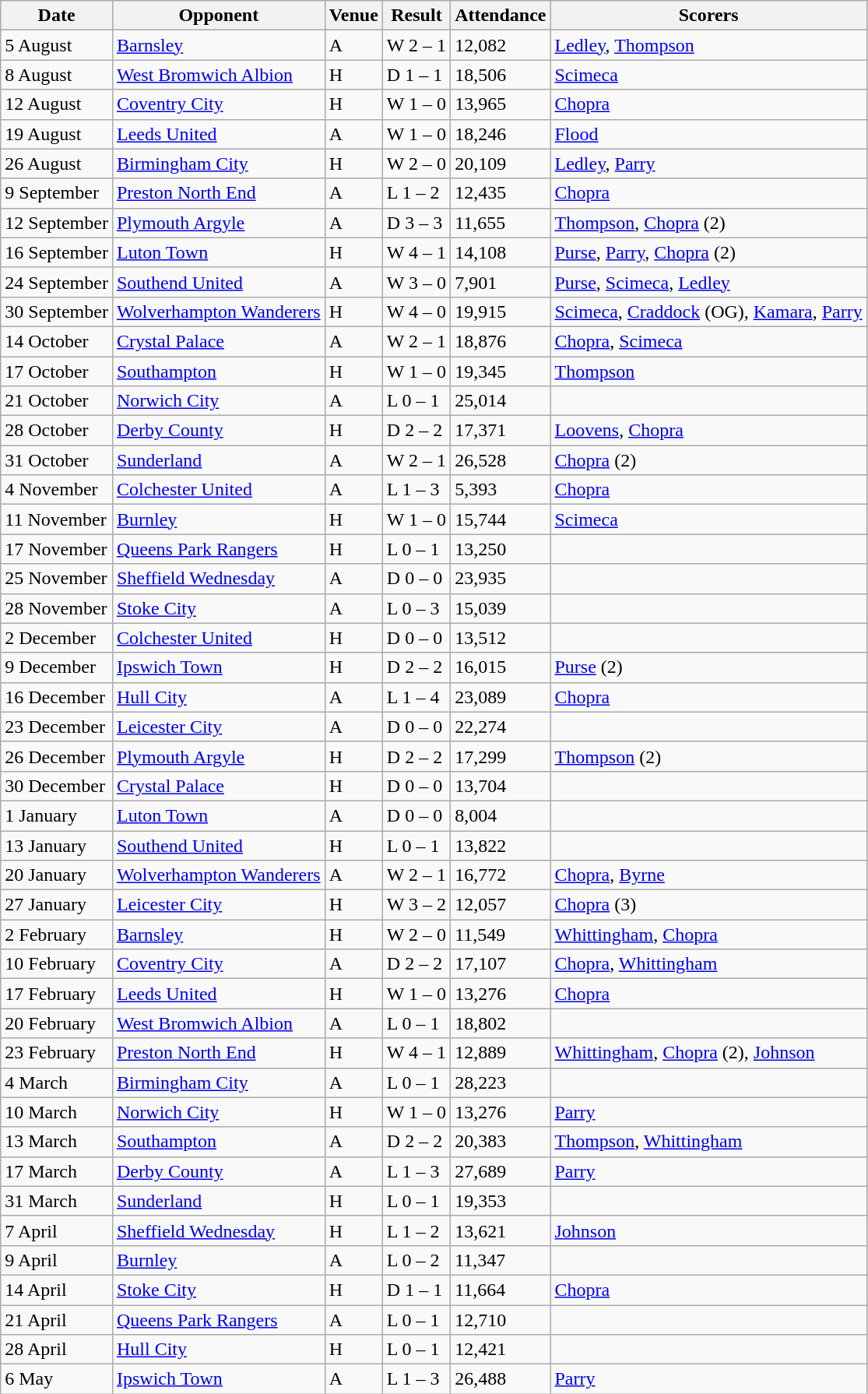<table class="wikitable">
<tr>
<th>Date</th>
<th>Opponent</th>
<th>Venue</th>
<th>Result</th>
<th>Attendance</th>
<th>Scorers</th>
</tr>
<tr>
<td>5 August</td>
<td><a href='#'>Barnsley</a></td>
<td>A</td>
<td>W 2 – 1</td>
<td>12,082</td>
<td><a href='#'>Ledley</a>, <a href='#'>Thompson</a></td>
</tr>
<tr>
<td>8 August</td>
<td><a href='#'>West Bromwich Albion</a></td>
<td>H</td>
<td>D 1 – 1</td>
<td>18,506</td>
<td><a href='#'>Scimeca</a></td>
</tr>
<tr>
<td>12 August</td>
<td><a href='#'>Coventry City</a></td>
<td>H</td>
<td>W 1 – 0</td>
<td>13,965</td>
<td><a href='#'>Chopra</a></td>
</tr>
<tr>
<td>19 August</td>
<td><a href='#'>Leeds United</a></td>
<td>A</td>
<td>W 1 – 0</td>
<td>18,246</td>
<td><a href='#'>Flood</a></td>
</tr>
<tr>
<td>26 August</td>
<td><a href='#'>Birmingham City</a></td>
<td>H</td>
<td>W 2 – 0</td>
<td>20,109</td>
<td><a href='#'>Ledley</a>, <a href='#'>Parry</a></td>
</tr>
<tr>
<td>9 September</td>
<td><a href='#'>Preston North End</a></td>
<td>A</td>
<td>L 1 – 2</td>
<td>12,435</td>
<td><a href='#'>Chopra</a></td>
</tr>
<tr>
<td>12 September</td>
<td><a href='#'>Plymouth Argyle</a></td>
<td>A</td>
<td>D 3 – 3</td>
<td>11,655</td>
<td><a href='#'>Thompson</a>, <a href='#'>Chopra</a> (2)</td>
</tr>
<tr>
<td>16 September</td>
<td><a href='#'>Luton Town</a></td>
<td>H</td>
<td>W 4 – 1</td>
<td>14,108</td>
<td><a href='#'>Purse</a>, <a href='#'>Parry</a>, <a href='#'>Chopra</a> (2)</td>
</tr>
<tr>
<td>24 September</td>
<td><a href='#'>Southend United</a></td>
<td>A</td>
<td>W 3 – 0</td>
<td>7,901</td>
<td><a href='#'>Purse</a>, <a href='#'>Scimeca</a>, <a href='#'>Ledley</a></td>
</tr>
<tr>
<td>30 September</td>
<td><a href='#'>Wolverhampton Wanderers</a></td>
<td>H</td>
<td>W 4 – 0</td>
<td>19,915</td>
<td><a href='#'>Scimeca</a>, <a href='#'>Craddock</a> (OG), <a href='#'>Kamara</a>, <a href='#'>Parry</a></td>
</tr>
<tr>
<td>14 October</td>
<td><a href='#'>Crystal Palace</a></td>
<td>A</td>
<td>W 2 – 1</td>
<td>18,876</td>
<td><a href='#'>Chopra</a>, <a href='#'>Scimeca</a></td>
</tr>
<tr>
<td>17 October</td>
<td><a href='#'>Southampton</a></td>
<td>H</td>
<td>W 1 – 0</td>
<td>19,345</td>
<td><a href='#'>Thompson</a></td>
</tr>
<tr>
<td>21 October</td>
<td><a href='#'>Norwich City</a></td>
<td>A</td>
<td>L 0 – 1</td>
<td>25,014</td>
<td></td>
</tr>
<tr>
<td>28 October</td>
<td><a href='#'>Derby County</a></td>
<td>H</td>
<td>D 2 – 2</td>
<td>17,371</td>
<td><a href='#'>Loovens</a>, <a href='#'>Chopra</a></td>
</tr>
<tr>
<td>31 October</td>
<td><a href='#'>Sunderland</a></td>
<td>A</td>
<td>W 2 – 1</td>
<td>26,528</td>
<td><a href='#'>Chopra</a> (2)</td>
</tr>
<tr>
<td>4 November</td>
<td><a href='#'>Colchester United</a></td>
<td>A</td>
<td>L 1 – 3</td>
<td>5,393</td>
<td><a href='#'>Chopra</a></td>
</tr>
<tr>
<td>11 November</td>
<td><a href='#'>Burnley</a></td>
<td>H</td>
<td>W 1 – 0</td>
<td>15,744</td>
<td><a href='#'>Scimeca</a></td>
</tr>
<tr>
<td>17 November</td>
<td><a href='#'>Queens Park Rangers</a></td>
<td>H</td>
<td>L 0 – 1</td>
<td>13,250</td>
<td></td>
</tr>
<tr>
<td>25 November</td>
<td><a href='#'>Sheffield Wednesday</a></td>
<td>A</td>
<td>D 0 – 0</td>
<td>23,935</td>
<td></td>
</tr>
<tr>
<td>28 November</td>
<td><a href='#'>Stoke City</a></td>
<td>A</td>
<td>L 0 – 3</td>
<td>15,039</td>
<td></td>
</tr>
<tr>
<td>2 December</td>
<td><a href='#'>Colchester United</a></td>
<td>H</td>
<td>D 0 – 0</td>
<td>13,512</td>
<td></td>
</tr>
<tr>
<td>9 December</td>
<td><a href='#'>Ipswich Town</a></td>
<td>H</td>
<td>D 2 – 2</td>
<td>16,015</td>
<td><a href='#'>Purse</a> (2)</td>
</tr>
<tr>
<td>16 December</td>
<td><a href='#'>Hull City</a></td>
<td>A</td>
<td>L 1 – 4</td>
<td>23,089</td>
<td><a href='#'>Chopra</a></td>
</tr>
<tr>
<td>23 December</td>
<td><a href='#'>Leicester City</a></td>
<td>A</td>
<td>D 0 – 0</td>
<td>22,274</td>
<td></td>
</tr>
<tr>
<td>26 December</td>
<td><a href='#'>Plymouth Argyle</a></td>
<td>H</td>
<td>D 2 – 2</td>
<td>17,299</td>
<td><a href='#'>Thompson</a> (2)</td>
</tr>
<tr>
<td>30 December</td>
<td><a href='#'>Crystal Palace</a></td>
<td>H</td>
<td>D 0 – 0</td>
<td>13,704</td>
<td></td>
</tr>
<tr>
<td>1 January</td>
<td><a href='#'>Luton Town</a></td>
<td>A</td>
<td>D 0 – 0</td>
<td>8,004</td>
<td></td>
</tr>
<tr>
<td>13 January</td>
<td><a href='#'>Southend United</a></td>
<td>H</td>
<td>L 0 – 1</td>
<td>13,822</td>
<td></td>
</tr>
<tr>
<td>20 January</td>
<td><a href='#'>Wolverhampton Wanderers</a></td>
<td>A</td>
<td>W 2 – 1</td>
<td>16,772</td>
<td><a href='#'>Chopra</a>, <a href='#'>Byrne</a></td>
</tr>
<tr>
<td>27 January</td>
<td><a href='#'>Leicester City</a></td>
<td>H</td>
<td>W 3 – 2</td>
<td>12,057</td>
<td><a href='#'>Chopra</a> (3)</td>
</tr>
<tr>
<td>2 February</td>
<td><a href='#'>Barnsley</a></td>
<td>H</td>
<td>W 2 – 0</td>
<td>11,549</td>
<td><a href='#'>Whittingham</a>, <a href='#'>Chopra</a></td>
</tr>
<tr>
<td>10 February</td>
<td><a href='#'>Coventry City</a></td>
<td>A</td>
<td>D 2 – 2</td>
<td>17,107</td>
<td><a href='#'>Chopra</a>, <a href='#'>Whittingham</a></td>
</tr>
<tr>
<td>17 February</td>
<td><a href='#'>Leeds United</a></td>
<td>H</td>
<td>W 1 – 0</td>
<td>13,276</td>
<td><a href='#'>Chopra</a></td>
</tr>
<tr>
<td>20 February</td>
<td><a href='#'>West Bromwich Albion</a></td>
<td>A</td>
<td>L 0 – 1</td>
<td>18,802</td>
<td></td>
</tr>
<tr>
<td>23 February</td>
<td><a href='#'>Preston North End</a></td>
<td>H</td>
<td>W 4 – 1</td>
<td>12,889</td>
<td><a href='#'>Whittingham</a>, <a href='#'>Chopra</a> (2), <a href='#'>Johnson</a></td>
</tr>
<tr>
<td>4 March</td>
<td><a href='#'>Birmingham City</a></td>
<td>A</td>
<td>L 0 – 1</td>
<td>28,223</td>
<td></td>
</tr>
<tr>
<td>10 March</td>
<td><a href='#'>Norwich City</a></td>
<td>H</td>
<td>W 1 – 0</td>
<td>13,276</td>
<td><a href='#'>Parry</a></td>
</tr>
<tr>
<td>13 March</td>
<td><a href='#'>Southampton</a></td>
<td>A</td>
<td>D 2 – 2</td>
<td>20,383</td>
<td><a href='#'>Thompson</a>, <a href='#'>Whittingham</a></td>
</tr>
<tr>
<td>17 March</td>
<td><a href='#'>Derby County</a></td>
<td>A</td>
<td>L 1 – 3</td>
<td>27,689</td>
<td><a href='#'>Parry</a></td>
</tr>
<tr>
<td>31 March</td>
<td><a href='#'>Sunderland</a></td>
<td>H</td>
<td>L 0 – 1</td>
<td>19,353</td>
<td></td>
</tr>
<tr>
<td>7 April</td>
<td><a href='#'>Sheffield Wednesday</a></td>
<td>H</td>
<td>L 1 – 2</td>
<td>13,621</td>
<td><a href='#'>Johnson</a></td>
</tr>
<tr>
<td>9 April</td>
<td><a href='#'>Burnley</a></td>
<td>A</td>
<td>L 0 – 2</td>
<td>11,347</td>
<td></td>
</tr>
<tr>
<td>14 April</td>
<td><a href='#'>Stoke City</a></td>
<td>H</td>
<td>D 1 – 1</td>
<td>11,664</td>
<td><a href='#'>Chopra</a></td>
</tr>
<tr>
<td>21 April</td>
<td><a href='#'>Queens Park Rangers</a></td>
<td>A</td>
<td>L 0 – 1</td>
<td>12,710</td>
<td></td>
</tr>
<tr>
<td>28 April</td>
<td><a href='#'>Hull City</a></td>
<td>H</td>
<td>L 0 – 1</td>
<td>12,421</td>
<td></td>
</tr>
<tr>
<td>6 May</td>
<td><a href='#'>Ipswich Town</a></td>
<td>A</td>
<td>L 1 – 3</td>
<td>26,488</td>
<td><a href='#'>Parry</a></td>
</tr>
</table>
